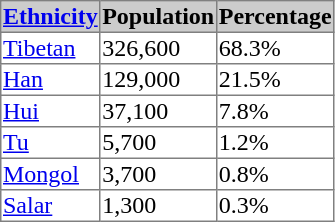<table border=1 style="border-collapse: collapse;">
<tr bgcolor=cccccc>
<th><a href='#'>Ethnicity</a></th>
<th>Population</th>
<th>Percentage</th>
</tr>
<tr>
<td><a href='#'>Tibetan</a></td>
<td>326,600</td>
<td>68.3%</td>
</tr>
<tr>
<td><a href='#'>Han</a></td>
<td>129,000</td>
<td>21.5%</td>
</tr>
<tr>
<td><a href='#'>Hui</a></td>
<td>37,100</td>
<td>7.8%</td>
</tr>
<tr>
<td><a href='#'>Tu</a></td>
<td>5,700</td>
<td>1.2%</td>
</tr>
<tr>
<td><a href='#'>Mongol</a></td>
<td>3,700</td>
<td>0.8%</td>
</tr>
<tr>
<td><a href='#'>Salar</a></td>
<td>1,300</td>
<td>0.3%</td>
</tr>
</table>
